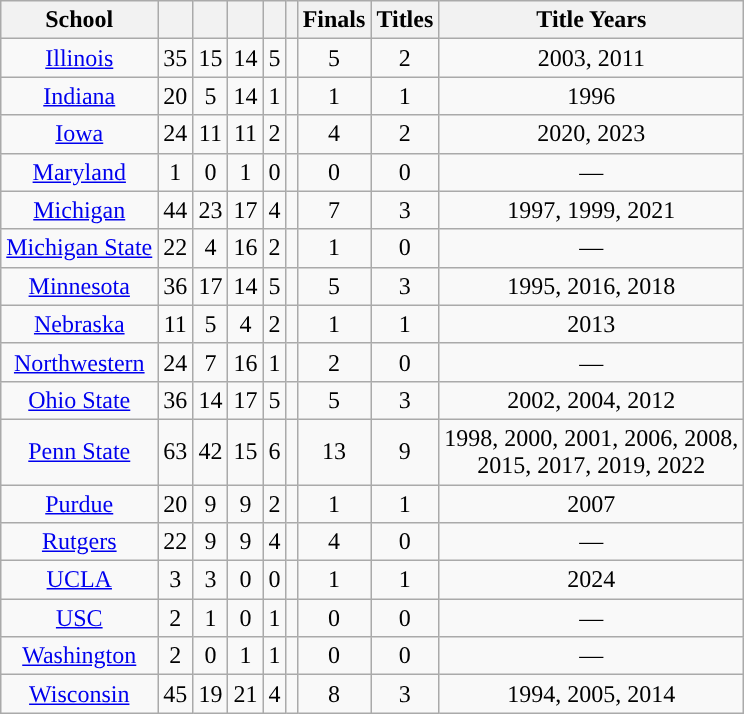<table class="wikitable sortable" style="text-align:center;">
<tr>
<th width=px>School</th>
<th width=px></th>
<th width=px></th>
<th width=px></th>
<th width=px></th>
<th width=px></th>
<th width=px>Finals</th>
<th width=px>Titles</th>
<th width=px>Title Years</th>
</tr>
<tr>
<td><a href='#'>Illinois</a></td>
<td>35</td>
<td>15</td>
<td>14</td>
<td>5</td>
<td></td>
<td>5</td>
<td>2</td>
<td>2003, 2011</td>
</tr>
<tr>
<td><a href='#'>Indiana</a></td>
<td>20</td>
<td>5</td>
<td>14</td>
<td>1</td>
<td></td>
<td>1</td>
<td>1</td>
<td>1996</td>
</tr>
<tr>
<td><a href='#'>Iowa</a></td>
<td>24</td>
<td>11</td>
<td>11</td>
<td>2</td>
<td></td>
<td>4</td>
<td>2</td>
<td>2020, 2023</td>
</tr>
<tr>
<td><a href='#'>Maryland</a></td>
<td>1</td>
<td>0</td>
<td>1</td>
<td>0</td>
<td></td>
<td>0</td>
<td>0</td>
<td>—</td>
</tr>
<tr>
<td><a href='#'>Michigan</a></td>
<td>44</td>
<td>23</td>
<td>17</td>
<td>4</td>
<td></td>
<td>7</td>
<td>3</td>
<td>1997, 1999, 2021</td>
</tr>
<tr>
<td><a href='#'>Michigan State</a></td>
<td>22</td>
<td>4</td>
<td>16</td>
<td>2</td>
<td></td>
<td>1</td>
<td>0</td>
<td>—</td>
</tr>
<tr>
<td><a href='#'>Minnesota</a></td>
<td>36</td>
<td>17</td>
<td>14</td>
<td>5</td>
<td></td>
<td>5</td>
<td>3</td>
<td>1995, 2016, 2018</td>
</tr>
<tr>
<td><a href='#'>Nebraska</a></td>
<td>11</td>
<td>5</td>
<td>4</td>
<td>2</td>
<td></td>
<td>1</td>
<td>1</td>
<td>2013</td>
</tr>
<tr>
<td><a href='#'>Northwestern</a></td>
<td>24</td>
<td>7</td>
<td>16</td>
<td>1</td>
<td></td>
<td>2</td>
<td>0</td>
<td>—</td>
</tr>
<tr>
<td><a href='#'>Ohio State</a></td>
<td>36</td>
<td>14</td>
<td>17</td>
<td>5</td>
<td></td>
<td>5</td>
<td>3</td>
<td>2002, 2004, 2012</td>
</tr>
<tr>
<td><a href='#'>Penn State</a></td>
<td>63</td>
<td>42</td>
<td>15</td>
<td>6</td>
<td></td>
<td>13</td>
<td>9</td>
<td>1998, 2000, 2001, 2006, 2008,<br>2015, 2017, 2019, 2022</td>
</tr>
<tr>
<td><a href='#'>Purdue</a></td>
<td>20</td>
<td>9</td>
<td>9</td>
<td>2</td>
<td></td>
<td>1</td>
<td>1</td>
<td>2007</td>
</tr>
<tr>
<td><a href='#'>Rutgers</a></td>
<td>22</td>
<td>9</td>
<td>9</td>
<td>4</td>
<td></td>
<td>4</td>
<td>0</td>
<td>—</td>
</tr>
<tr>
<td><a href='#'>UCLA</a></td>
<td>3</td>
<td>3</td>
<td>0</td>
<td>0</td>
<td></td>
<td>1</td>
<td>1</td>
<td>2024</td>
</tr>
<tr>
<td><a href='#'>USC</a></td>
<td>2</td>
<td>1</td>
<td>0</td>
<td>1</td>
<td></td>
<td>0</td>
<td>0</td>
<td>—</td>
</tr>
<tr>
<td><a href='#'>Washington</a></td>
<td>2</td>
<td>0</td>
<td>1</td>
<td>1</td>
<td></td>
<td>0</td>
<td>0</td>
<td>—</td>
</tr>
<tr>
<td><a href='#'>Wisconsin</a></td>
<td>45</td>
<td>19</td>
<td>21</td>
<td>4</td>
<td></td>
<td>8</td>
<td>3</td>
<td>1994, 2005, 2014</td>
</tr>
</table>
